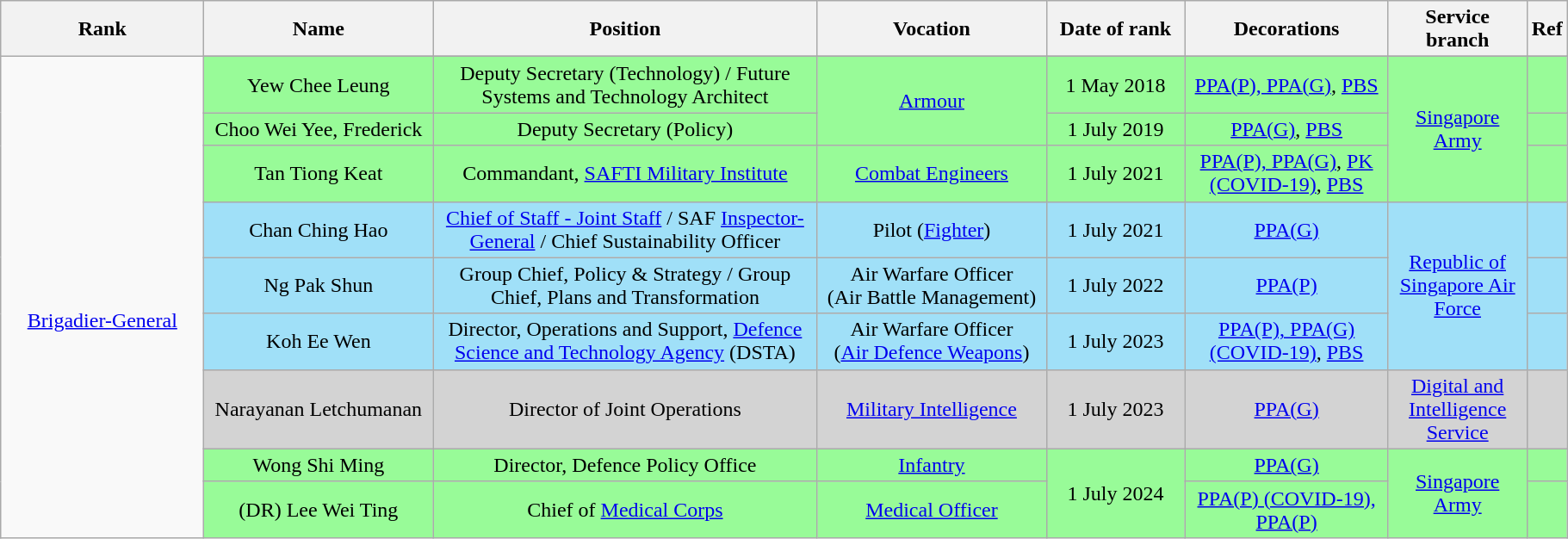<table class="wikitable" style="text-align:center">
<tr>
<th width="150">Rank</th>
<th width="170">Name</th>
<th width="290">Position</th>
<th width="170">Vocation</th>
<th width="100">Date of rank</th>
<th width="150">Decorations</th>
<th width="100">Service branch</th>
<th width="8">Ref</th>
</tr>
<tr>
<td rowspan="10"><br><br><a href='#'>Brigadier-General</a></td>
</tr>
<tr style=background:#98FB98;>
<td>Yew Chee Leung</td>
<td>Deputy Secretary (Technology) / Future Systems and Technology Architect</td>
<td rowspan=2"><a href='#'>Armour</a></td>
<td>1 May 2018</td>
<td><a href='#'>PPA(P), PPA(G)</a>, <a href='#'>PBS</a></td>
<td rowspan=3"><a href='#'>Singapore Army</a></td>
<td></td>
</tr>
<tr style=background:#98FB98;>
<td>Choo Wei Yee, Frederick</td>
<td>Deputy Secretary (Policy)</td>
<td>1 July 2019</td>
<td><a href='#'>PPA(G)</a>, <a href='#'>PBS</a></td>
<td></td>
</tr>
<tr style=background:#98FB98;>
<td>Tan Tiong Keat</td>
<td>Commandant, <a href='#'>SAFTI Military Institute</a></td>
<td><a href='#'>Combat Engineers</a></td>
<td>1 July 2021</td>
<td><a href='#'>PPA(P), PPA(G)</a>, <a href='#'>PK (COVID-19)</a>, <a href='#'>PBS</a></td>
<td></td>
</tr>
<tr style="background:#A0E0F8;">
<td>Chan Ching Hao</td>
<td><a href='#'>Chief of Staff - Joint Staff</a> / SAF <a href='#'>Inspector-General</a> / Chief Sustainability Officer</td>
<td>Pilot (<a href='#'>Fighter</a>)</td>
<td>1 July 2021</td>
<td><a href='#'>PPA(G)</a></td>
<td rowspan="3"><a href='#'>Republic of Singapore Air Force</a></td>
<td></td>
</tr>
<tr style="background:#A0E0F8;">
<td>Ng Pak Shun</td>
<td>Group Chief, Policy & Strategy / Group Chief, Plans and Transformation</td>
<td>Air Warfare Officer<br>(Air Battle Management)</td>
<td>1 July 2022</td>
<td><a href='#'>PPA(P)</a></td>
<td></td>
</tr>
<tr style="background:#A0E0F8;">
<td>Koh Ee Wen</td>
<td>Director, Operations and Support, <a href='#'>Defence Science and Technology Agency</a> (DSTA)</td>
<td>Air Warfare Officer<br>(<a href='#'>Air Defence Weapons</a>)</td>
<td>1 July 2023</td>
<td><a href='#'>PPA(P), PPA(G) (COVID-19)</a>, <a href='#'>PBS</a></td>
<td></td>
</tr>
<tr style="background:#D3D3D3;">
<td>Narayanan Letchumanan</td>
<td>Director of Joint Operations</td>
<td><a href='#'>Military Intelligence</a></td>
<td>1 July 2023</td>
<td><a href='#'>PPA(G)</a></td>
<td><a href='#'>Digital and Intelligence Service</a></td>
<td></td>
</tr>
<tr style=background:#98FB98;>
<td>Wong Shi Ming</td>
<td>Director, Defence Policy Office</td>
<td><a href='#'>Infantry</a></td>
<td rowspan="2">1 July 2024</td>
<td><a href='#'>PPA(G)</a></td>
<td rowspan="2"><a href='#'>Singapore Army</a></td>
<td></td>
</tr>
<tr style=background:#98FB98;>
<td>(DR) Lee Wei Ting</td>
<td>Chief of <a href='#'>Medical Corps</a></td>
<td><a href='#'>Medical Officer</a></td>
<td><a href='#'>PPA(P) (COVID-19), PPA(P)</a></td>
<td></td>
</tr>
</table>
